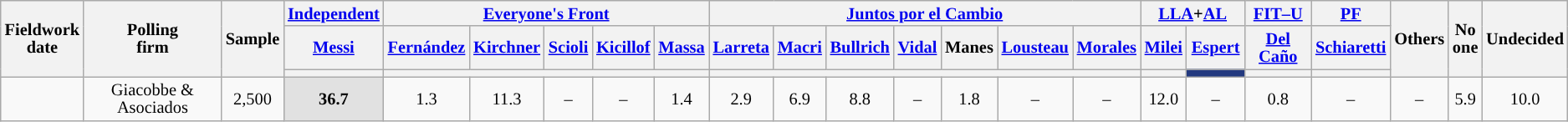<table class="wikitable" style="text-align:center;font-size:85%;line-height:14px;">
<tr>
<th rowspan="3">Fieldwork<br>date</th>
<th rowspan="3">Polling<br>firm</th>
<th rowspan="3">Sample</th>
<th><a href='#'>Independent</a></th>
<th colspan="5"><a href='#'>Everyone's Front</a></th>
<th colspan="7"><a href='#'>Juntos por el Cambio</a></th>
<th colspan="2"><a href='#'>LLA</a>+<a href='#'>AL</a></th>
<th colspan="1"><a href='#'>FIT–U</a></th>
<th colspan="1"><a href='#'>PF</a></th>
<th rowspan="3">Others</th>
<th rowspan="3">No<br>one</th>
<th rowspan="3">Undecided</th>
</tr>
<tr>
<th><a href='#'>Messi</a></th>
<th><a href='#'>Fernández</a></th>
<th><a href='#'>Kirchner</a></th>
<th><a href='#'>Scioli</a></th>
<th><a href='#'>Kicillof</a></th>
<th><a href='#'>Massa</a></th>
<th><a href='#'>Larreta</a></th>
<th><a href='#'>Macri</a></th>
<th><a href='#'>Bullrich</a></th>
<th><a href='#'>Vidal</a></th>
<th>Manes</th>
<th><a href='#'>Lousteau</a></th>
<th><a href='#'>Morales</a></th>
<th><a href='#'>Milei</a></th>
<th><a href='#'>Espert</a></th>
<th><a href='#'>Del Caño</a></th>
<th><a href='#'>Schiaretti</a></th>
</tr>
<tr>
<th style="background:"></th>
<th colspan="5" style="background:"></th>
<th colspan="7" style="background:"></th>
<th style="background:"></th>
<th style="background:#23397F; width:40px;"></th>
<th style="background:"></th>
<th style="background:"></th>
</tr>
<tr>
<td></td>
<td>Giacobbe & Asociados</td>
<td>2,500</td>
<td bgcolor="#E1E1E1"><strong>36.7</strong></td>
<td>1.3</td>
<td>11.3</td>
<td>–</td>
<td>–</td>
<td>1.4</td>
<td>2.9</td>
<td>6.9</td>
<td>8.8</td>
<td>–</td>
<td>1.8</td>
<td>–</td>
<td>–</td>
<td>12.0</td>
<td>–</td>
<td>0.8</td>
<td>–</td>
<td>–</td>
<td>5.9</td>
<td>10.0</td>
</tr>
</table>
